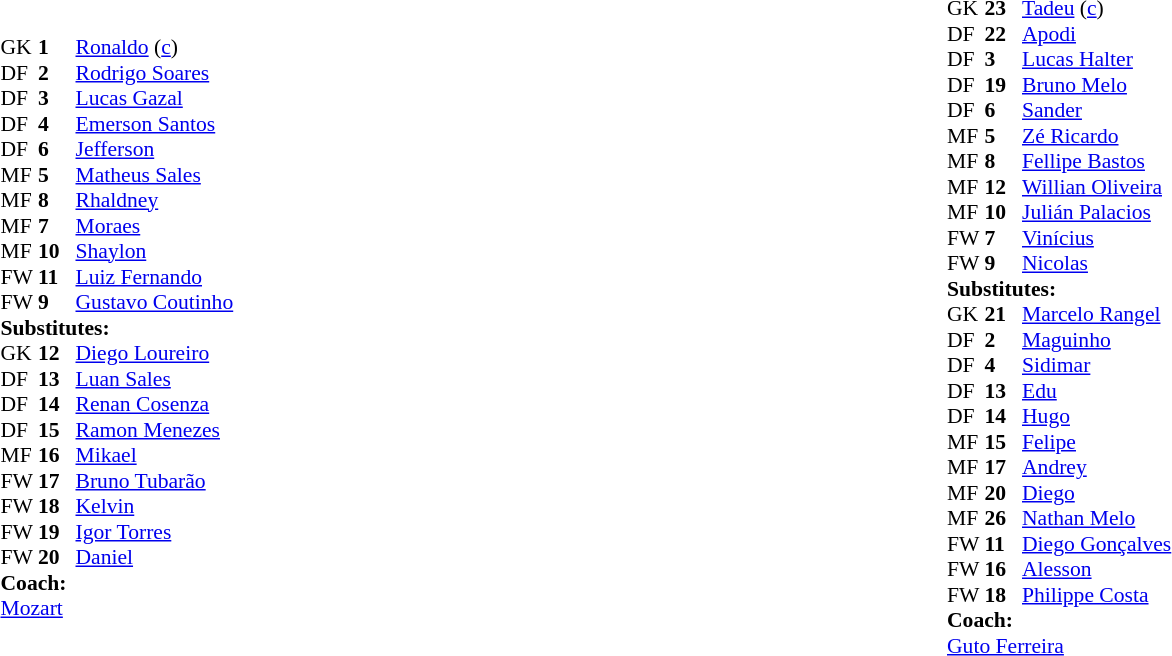<table width="100%">
<tr>
<td vstyle="text-align:top" width="40%"><br><table style="font-size:90%" cellspacing="0" cellpadding="0">
<tr>
<th width=25></th>
<th width=25></th>
</tr>
<tr>
<td>GK</td>
<td><strong>1</strong></td>
<td> <a href='#'>Ronaldo</a> (<a href='#'>c</a>)</td>
</tr>
<tr>
<td>DF</td>
<td><strong>2</strong></td>
<td> <a href='#'>Rodrigo Soares</a></td>
</tr>
<tr>
<td>DF</td>
<td><strong>3</strong></td>
<td> <a href='#'>Lucas Gazal</a></td>
</tr>
<tr>
<td>DF</td>
<td><strong>4</strong></td>
<td> <a href='#'>Emerson Santos</a></td>
<td></td>
<td></td>
</tr>
<tr>
<td>DF</td>
<td><strong>6</strong></td>
<td> <a href='#'>Jefferson</a></td>
</tr>
<tr>
<td>MF</td>
<td><strong>5</strong></td>
<td> <a href='#'>Matheus Sales</a></td>
</tr>
<tr>
<td>MF</td>
<td><strong>8</strong></td>
<td> <a href='#'>Rhaldney</a></td>
</tr>
<tr>
<td>MF</td>
<td><strong>7</strong></td>
<td> <a href='#'>Moraes</a></td>
<td></td>
<td></td>
</tr>
<tr>
<td>MF</td>
<td><strong>10</strong></td>
<td> <a href='#'>Shaylon</a></td>
<td></td>
<td></td>
</tr>
<tr>
<td>FW</td>
<td><strong>11</strong></td>
<td> <a href='#'>Luiz Fernando</a></td>
</tr>
<tr>
<td>FW</td>
<td><strong>9</strong></td>
<td> <a href='#'>Gustavo Coutinho</a></td>
<td></td>
<td></td>
</tr>
<tr>
<td colspan=3><strong>Substitutes:</strong></td>
</tr>
<tr>
<td>GK</td>
<td><strong>12</strong></td>
<td> <a href='#'>Diego Loureiro</a></td>
</tr>
<tr>
<td>DF</td>
<td><strong>13</strong></td>
<td> <a href='#'>Luan Sales</a></td>
</tr>
<tr>
<td>DF</td>
<td><strong>14</strong></td>
<td> <a href='#'>Renan Cosenza</a></td>
</tr>
<tr>
<td>DF</td>
<td><strong>15</strong></td>
<td> <a href='#'>Ramon Menezes</a></td>
<td></td>
<td></td>
</tr>
<tr>
<td>MF</td>
<td><strong>16</strong></td>
<td> <a href='#'>Mikael</a></td>
</tr>
<tr>
<td>FW</td>
<td><strong>17</strong></td>
<td> <a href='#'>Bruno Tubarão</a></td>
<td></td>
<td></td>
</tr>
<tr>
<td>FW</td>
<td><strong>18</strong></td>
<td> <a href='#'>Kelvin</a></td>
<td></td>
<td></td>
</tr>
<tr>
<td>FW</td>
<td><strong>19</strong></td>
<td> <a href='#'>Igor Torres</a></td>
<td></td>
<td></td>
</tr>
<tr>
<td>FW</td>
<td><strong>20</strong></td>
<td> <a href='#'>Daniel</a></td>
</tr>
<tr>
<td></td>
</tr>
<tr>
<td></td>
</tr>
<tr>
<td></td>
</tr>
<tr>
<td colspan=3><strong>Coach:</strong></td>
</tr>
<tr>
<td colspan=4> <a href='#'>Mozart</a></td>
</tr>
</table>
</td>
<td vstyle="text-align:top" width="40%"><br><table style="font-size:90%" cellspacing="0" cellpadding="0">
<tr>
<th width=25></th>
<th width=25></th>
</tr>
<tr>
<td>GK</td>
<td><strong>23</strong></td>
<td> <a href='#'>Tadeu</a> (<a href='#'>c</a>)</td>
</tr>
<tr>
<td>DF</td>
<td><strong>22</strong></td>
<td> <a href='#'>Apodi</a></td>
</tr>
<tr>
<td>DF</td>
<td><strong>3</strong></td>
<td> <a href='#'>Lucas Halter</a></td>
<td></td>
</tr>
<tr>
<td>DF</td>
<td><strong>19</strong></td>
<td> <a href='#'>Bruno Melo</a></td>
</tr>
<tr>
<td>DF</td>
<td><strong>6</strong></td>
<td> <a href='#'>Sander</a></td>
</tr>
<tr>
<td>MF</td>
<td><strong>5</strong></td>
<td> <a href='#'>Zé Ricardo</a></td>
<td></td>
<td></td>
</tr>
<tr>
<td>MF</td>
<td><strong>8</strong></td>
<td> <a href='#'>Fellipe Bastos</a></td>
<td></td>
<td></td>
</tr>
<tr>
<td>MF</td>
<td><strong>12</strong></td>
<td> <a href='#'>Willian Oliveira</a></td>
<td></td>
<td></td>
</tr>
<tr>
<td>MF</td>
<td><strong>10</strong></td>
<td> <a href='#'>Julián Palacios</a></td>
<td></td>
<td></td>
</tr>
<tr>
<td>FW</td>
<td><strong>7</strong></td>
<td> <a href='#'>Vinícius</a></td>
<td></td>
<td></td>
</tr>
<tr>
<td>FW</td>
<td><strong>9</strong></td>
<td> <a href='#'>Nicolas</a></td>
</tr>
<tr>
<td colspan=3><strong>Substitutes:</strong></td>
</tr>
<tr>
<td>GK</td>
<td><strong>21</strong></td>
<td> <a href='#'>Marcelo Rangel</a></td>
</tr>
<tr>
<td>DF</td>
<td><strong>2</strong></td>
<td> <a href='#'>Maguinho</a></td>
</tr>
<tr>
<td>DF</td>
<td><strong>4</strong></td>
<td> <a href='#'>Sidimar</a></td>
</tr>
<tr>
<td>DF</td>
<td><strong>13</strong></td>
<td> <a href='#'>Edu</a></td>
</tr>
<tr>
<td>DF</td>
<td><strong>14</strong></td>
<td> <a href='#'>Hugo</a></td>
</tr>
<tr>
<td>MF</td>
<td><strong>15</strong></td>
<td> <a href='#'>Felipe</a></td>
<td></td>
<td></td>
</tr>
<tr>
<td>MF</td>
<td><strong>17</strong></td>
<td> <a href='#'>Andrey</a></td>
<td></td>
<td></td>
</tr>
<tr>
<td>MF</td>
<td><strong>20</strong></td>
<td> <a href='#'>Diego</a></td>
<td></td>
<td></td>
</tr>
<tr>
<td>MF</td>
<td><strong>26</strong></td>
<td> <a href='#'>Nathan Melo</a></td>
</tr>
<tr>
<td>FW</td>
<td><strong>11</strong></td>
<td> <a href='#'>Diego Gonçalves</a></td>
<td></td>
<td></td>
</tr>
<tr>
<td>FW</td>
<td><strong>16</strong></td>
<td> <a href='#'>Alesson</a></td>
<td></td>
<td></td>
</tr>
<tr>
<td>FW</td>
<td><strong>18</strong></td>
<td> <a href='#'>Philippe Costa</a></td>
</tr>
<tr>
<td colspan=3><strong>Coach:</strong></td>
</tr>
<tr>
<td colspan=4> <a href='#'>Guto Ferreira</a></td>
</tr>
</table>
</td>
</tr>
</table>
